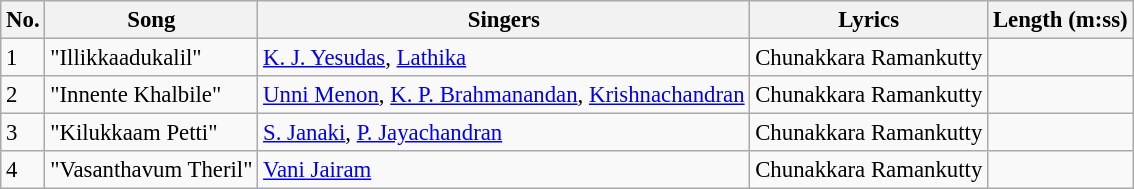<table class="wikitable" style="font-size:95%;">
<tr>
<th>No.</th>
<th>Song</th>
<th>Singers</th>
<th>Lyrics</th>
<th>Length (m:ss)</th>
</tr>
<tr>
<td>1</td>
<td>"Illikkaadukalil"</td>
<td><a href='#'>K. J. Yesudas</a>, <a href='#'>Lathika</a></td>
<td>Chunakkara Ramankutty</td>
<td></td>
</tr>
<tr>
<td>2</td>
<td>"Innente Khalbile"</td>
<td><a href='#'>Unni Menon</a>, <a href='#'>K. P. Brahmanandan</a>, <a href='#'>Krishnachandran</a></td>
<td>Chunakkara Ramankutty</td>
<td></td>
</tr>
<tr>
<td>3</td>
<td>"Kilukkaam Petti"</td>
<td><a href='#'>S. Janaki</a>, <a href='#'>P. Jayachandran</a></td>
<td>Chunakkara Ramankutty</td>
<td></td>
</tr>
<tr>
<td>4</td>
<td>"Vasanthavum Theril"</td>
<td><a href='#'>Vani Jairam</a></td>
<td>Chunakkara Ramankutty</td>
<td></td>
</tr>
</table>
